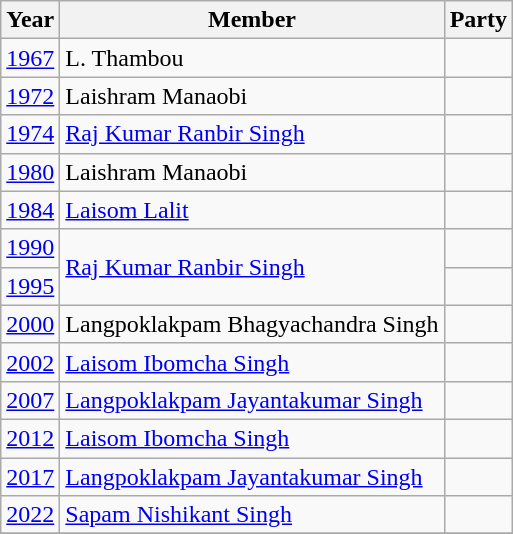<table class="wikitable sortable">
<tr>
<th>Year</th>
<th>Member</th>
<th colspan="2">Party</th>
</tr>
<tr>
<td><a href='#'>1967</a></td>
<td>L. Thambou</td>
<td></td>
</tr>
<tr>
<td><a href='#'>1972</a></td>
<td>Laishram Manaobi</td>
<td></td>
</tr>
<tr>
<td><a href='#'>1974</a></td>
<td><a href='#'>Raj Kumar Ranbir Singh</a></td>
<td></td>
</tr>
<tr>
<td><a href='#'>1980</a></td>
<td>Laishram Manaobi</td>
</tr>
<tr>
<td><a href='#'>1984</a></td>
<td><a href='#'>Laisom Lalit</a></td>
<td></td>
</tr>
<tr>
<td><a href='#'>1990</a></td>
<td rowspan="2"><a href='#'>Raj Kumar Ranbir Singh</a></td>
<td></td>
</tr>
<tr>
<td><a href='#'>1995</a></td>
</tr>
<tr>
<td><a href='#'>2000</a></td>
<td>Langpoklakpam Bhagyachandra Singh</td>
<td></td>
</tr>
<tr>
<td><a href='#'>2002</a></td>
<td><a href='#'>Laisom Ibomcha Singh</a></td>
</tr>
<tr>
<td><a href='#'>2007</a></td>
<td><a href='#'>Langpoklakpam Jayantakumar Singh</a></td>
<td></td>
</tr>
<tr>
<td><a href='#'>2012</a></td>
<td><a href='#'>Laisom Ibomcha Singh</a></td>
<td></td>
</tr>
<tr>
<td><a href='#'>2017</a></td>
<td><a href='#'>Langpoklakpam Jayantakumar Singh</a></td>
<td></td>
</tr>
<tr>
<td><a href='#'>2022</a></td>
<td><a href='#'>Sapam Nishikant Singh</a></td>
<td></td>
</tr>
<tr>
</tr>
</table>
